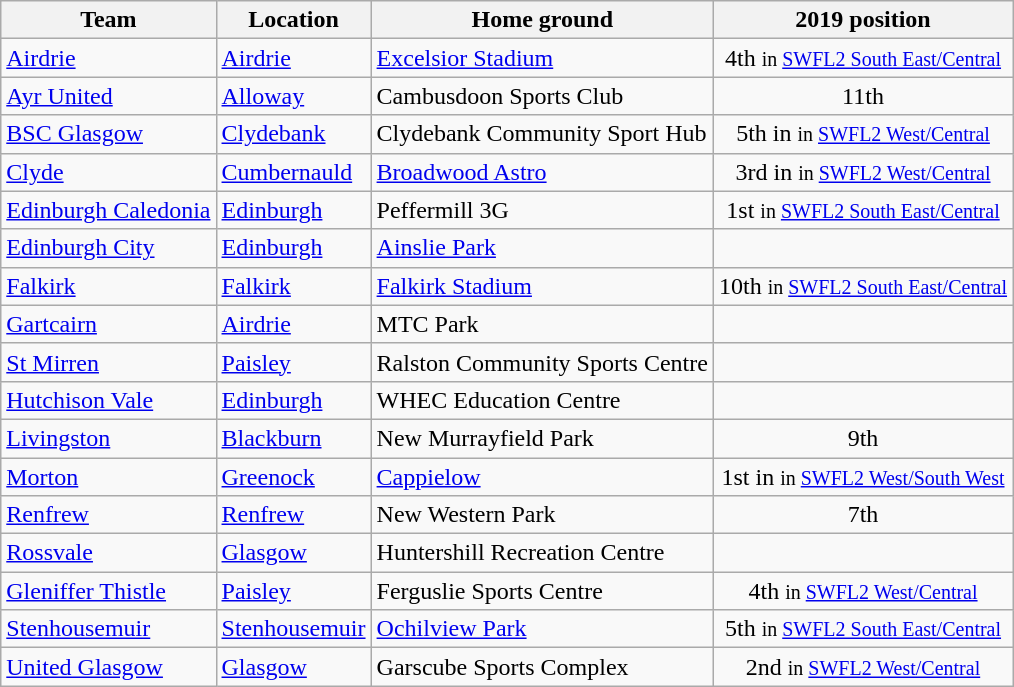<table class="wikitable sortable">
<tr>
<th>Team</th>
<th>Location</th>
<th>Home ground</th>
<th data-sort-type="number">2019 position</th>
</tr>
<tr>
<td><a href='#'>Airdrie</a></td>
<td><a href='#'>Airdrie</a></td>
<td><a href='#'>Excelsior Stadium</a></td>
<td align=center>4th <small>in <a href='#'>SWFL2 South East/Central</a></small></td>
</tr>
<tr>
<td><a href='#'>Ayr United</a></td>
<td><a href='#'>Alloway</a></td>
<td>Cambusdoon Sports Club</td>
<td align=center>11th</td>
</tr>
<tr>
<td><a href='#'>BSC Glasgow</a></td>
<td><a href='#'>Clydebank</a></td>
<td>Clydebank Community Sport Hub</td>
<td align=center>5th in <small>in <a href='#'>SWFL2 West/Central</a></small></td>
</tr>
<tr>
<td><a href='#'>Clyde</a></td>
<td><a href='#'>Cumbernauld</a></td>
<td><a href='#'>Broadwood Astro</a></td>
<td align=center>3rd in <small>in <a href='#'>SWFL2 West/Central</a></small></td>
</tr>
<tr>
<td><a href='#'>Edinburgh Caledonia</a></td>
<td><a href='#'>Edinburgh</a></td>
<td>Peffermill 3G</td>
<td align=center>1st <small>in <a href='#'>SWFL2 South East/Central</a></small></td>
</tr>
<tr>
<td><a href='#'>Edinburgh City</a></td>
<td><a href='#'>Edinburgh</a></td>
<td><a href='#'>Ainslie Park</a></td>
<td align=center></td>
</tr>
<tr>
<td><a href='#'>Falkirk</a></td>
<td><a href='#'>Falkirk</a></td>
<td><a href='#'>Falkirk Stadium</a></td>
<td align=center>10th <small>in <a href='#'>SWFL2 South East/Central</a></small></td>
</tr>
<tr>
<td><a href='#'>Gartcairn</a></td>
<td><a href='#'>Airdrie</a></td>
<td>MTC Park</td>
<td align=center></td>
</tr>
<tr>
<td><a href='#'>St Mirren</a></td>
<td><a href='#'>Paisley</a></td>
<td>Ralston Community Sports Centre</td>
<td align=center></td>
</tr>
<tr>
<td><a href='#'>Hutchison Vale</a></td>
<td><a href='#'>Edinburgh</a></td>
<td>WHEC Education Centre</td>
<td align=center></td>
</tr>
<tr>
<td><a href='#'>Livingston</a></td>
<td><a href='#'>Blackburn</a></td>
<td>New Murrayfield Park</td>
<td align=center>9th</td>
</tr>
<tr>
<td><a href='#'>Morton</a></td>
<td><a href='#'>Greenock</a></td>
<td><a href='#'>Cappielow</a></td>
<td align=center>1st in <small>in <a href='#'>SWFL2 West/South West</a></small></td>
</tr>
<tr>
<td><a href='#'>Renfrew</a></td>
<td><a href='#'>Renfrew</a></td>
<td>New Western Park</td>
<td align=center>7th</td>
</tr>
<tr>
<td><a href='#'>Rossvale</a></td>
<td><a href='#'>Glasgow</a></td>
<td>Huntershill Recreation Centre</td>
<td align=center></td>
</tr>
<tr>
<td><a href='#'>Gleniffer Thistle</a></td>
<td><a href='#'>Paisley</a></td>
<td>Ferguslie Sports Centre</td>
<td align=center>4th <small>in <a href='#'>SWFL2 West/Central</a></small></td>
</tr>
<tr>
<td><a href='#'>Stenhousemuir</a></td>
<td><a href='#'>Stenhousemuir</a></td>
<td><a href='#'>Ochilview Park</a></td>
<td align=center>5th <small>in <a href='#'>SWFL2 South East/Central</a></small></td>
</tr>
<tr>
<td><a href='#'>United Glasgow</a></td>
<td><a href='#'>Glasgow</a></td>
<td>Garscube Sports Complex</td>
<td align=center>2nd <small>in <a href='#'>SWFL2 West/Central</a></small></td>
</tr>
</table>
